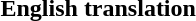<table class="mw-collapsible mw-collapsed">
<tr>
<th>English translation</th>
</tr>
<tr style="white-space:nowrap; valign:top;">
<td></td>
</tr>
</table>
